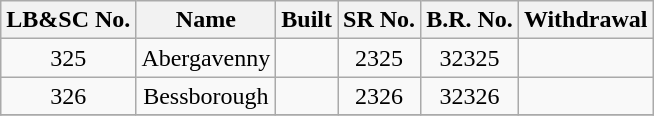<table class="wikitable sortable">
<tr>
<th>LB&SC No.</th>
<th>Name</th>
<th>Built</th>
<th>SR No.</th>
<th>B.R. No.</th>
<th>Withdrawal</th>
</tr>
<tr style=text-align:center>
<td>325</td>
<td>Abergavenny</td>
<td></td>
<td>2325</td>
<td>32325</td>
<td></td>
</tr>
<tr style=text-align:center>
<td>326</td>
<td>Bessborough</td>
<td></td>
<td>2326</td>
<td>32326</td>
<td></td>
</tr>
<tr>
</tr>
</table>
